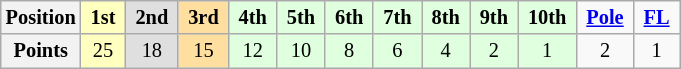<table class="wikitable" style="font-size: 85%; text-align:center">
<tr>
<th>Position</th>
<td style="background:#FFFFBF"> <strong>1st</strong> </td>
<td style="background:#DFDFDF"> <strong>2nd</strong> </td>
<td style="background:#FFDF9F"> <strong>3rd</strong> </td>
<td style="background:#DFFFDF"> <strong>4th</strong> </td>
<td style="background:#DFFFDF"> <strong>5th</strong> </td>
<td style="background:#DFFFDF"> <strong>6th</strong> </td>
<td style="background:#DFFFDF"> <strong>7th</strong> </td>
<td style="background:#DFFFDF"> <strong>8th</strong> </td>
<td style="background:#DFFFDF"> <strong>9th</strong> </td>
<td style="background:#DFFFDF"> <strong>10th</strong> </td>
<td> <strong><a href='#'>Pole</a></strong> </td>
<td> <strong><a href='#'>FL</a></strong> </td>
</tr>
<tr>
<th>Points</th>
<td style="background:#FFFFBF">25</td>
<td style="background:#DFDFDF">18</td>
<td style="background:#FFDF9F">15</td>
<td style="background:#DFFFDF">12</td>
<td style="background:#DFFFDF">10</td>
<td style="background:#DFFFDF">8</td>
<td style="background:#DFFFDF">6</td>
<td style="background:#DFFFDF">4</td>
<td style="background:#DFFFDF">2</td>
<td style="background:#DFFFDF">1</td>
<td>2</td>
<td>1</td>
</tr>
</table>
